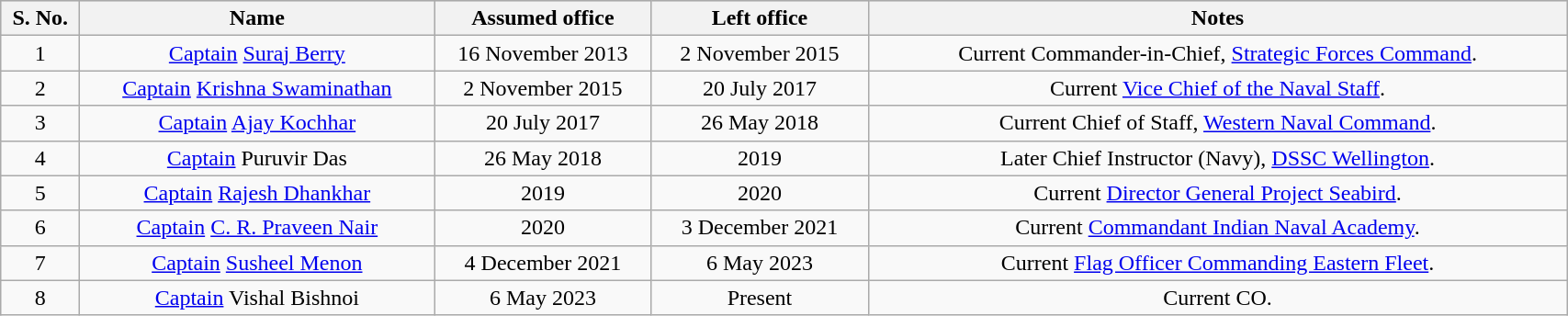<table class="wikitable" style="text-align:center">
<tr style="background:#cccccc">
<th scope="col" style="width: 50px;">S. No.</th>
<th scope="col" style="width: 250px;">Name</th>
<th scope="col" style="width: 150px;">Assumed office</th>
<th scope="col" style="width: 150px;">Left office</th>
<th scope="col" style="width: 500px;">Notes</th>
</tr>
<tr>
<td>1</td>
<td><a href='#'>Captain</a> <a href='#'>Suraj Berry</a></td>
<td>16 November 2013</td>
<td>2 November 2015</td>
<td>Current Commander-in-Chief, <a href='#'>Strategic Forces Command</a>.</td>
</tr>
<tr>
<td>2</td>
<td><a href='#'>Captain</a> <a href='#'>Krishna Swaminathan</a></td>
<td>2 November 2015</td>
<td>20 July 2017</td>
<td>Current <a href='#'>Vice Chief of the Naval Staff</a>.</td>
</tr>
<tr>
<td>3</td>
<td><a href='#'>Captain</a> <a href='#'>Ajay Kochhar</a></td>
<td>20 July 2017</td>
<td>26 May 2018</td>
<td>Current Chief of Staff, <a href='#'>Western Naval Command</a>.</td>
</tr>
<tr>
<td>4</td>
<td><a href='#'>Captain</a> Puruvir Das </td>
<td>26 May 2018</td>
<td>2019</td>
<td>Later Chief Instructor (Navy), <a href='#'>DSSC Wellington</a>.</td>
</tr>
<tr>
<td>5</td>
<td><a href='#'>Captain</a> <a href='#'>Rajesh Dhankhar</a> </td>
<td>2019</td>
<td>2020</td>
<td>Current <a href='#'>Director General Project Seabird</a>.</td>
</tr>
<tr>
<td>6</td>
<td><a href='#'>Captain</a> <a href='#'>C. R. Praveen Nair</a> </td>
<td>2020</td>
<td>3 December 2021</td>
<td>Current <a href='#'>Commandant Indian Naval Academy</a>.</td>
</tr>
<tr>
<td>7</td>
<td><a href='#'>Captain</a> <a href='#'>Susheel Menon</a> </td>
<td>4 December 2021</td>
<td>6 May 2023</td>
<td>Current <a href='#'>Flag Officer Commanding Eastern Fleet</a>.</td>
</tr>
<tr>
<td>8</td>
<td><a href='#'>Captain</a> Vishal Bishnoi</td>
<td>6 May 2023</td>
<td>Present</td>
<td>Current CO.</td>
</tr>
</table>
